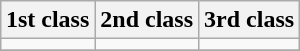<table class="wikitable" style="margin:1em auto;">
<tr>
<th>1st class</th>
<th>2nd class</th>
<th>3rd class</th>
</tr>
<tr>
<td></td>
<td></td>
<td></td>
</tr>
<tr>
</tr>
</table>
